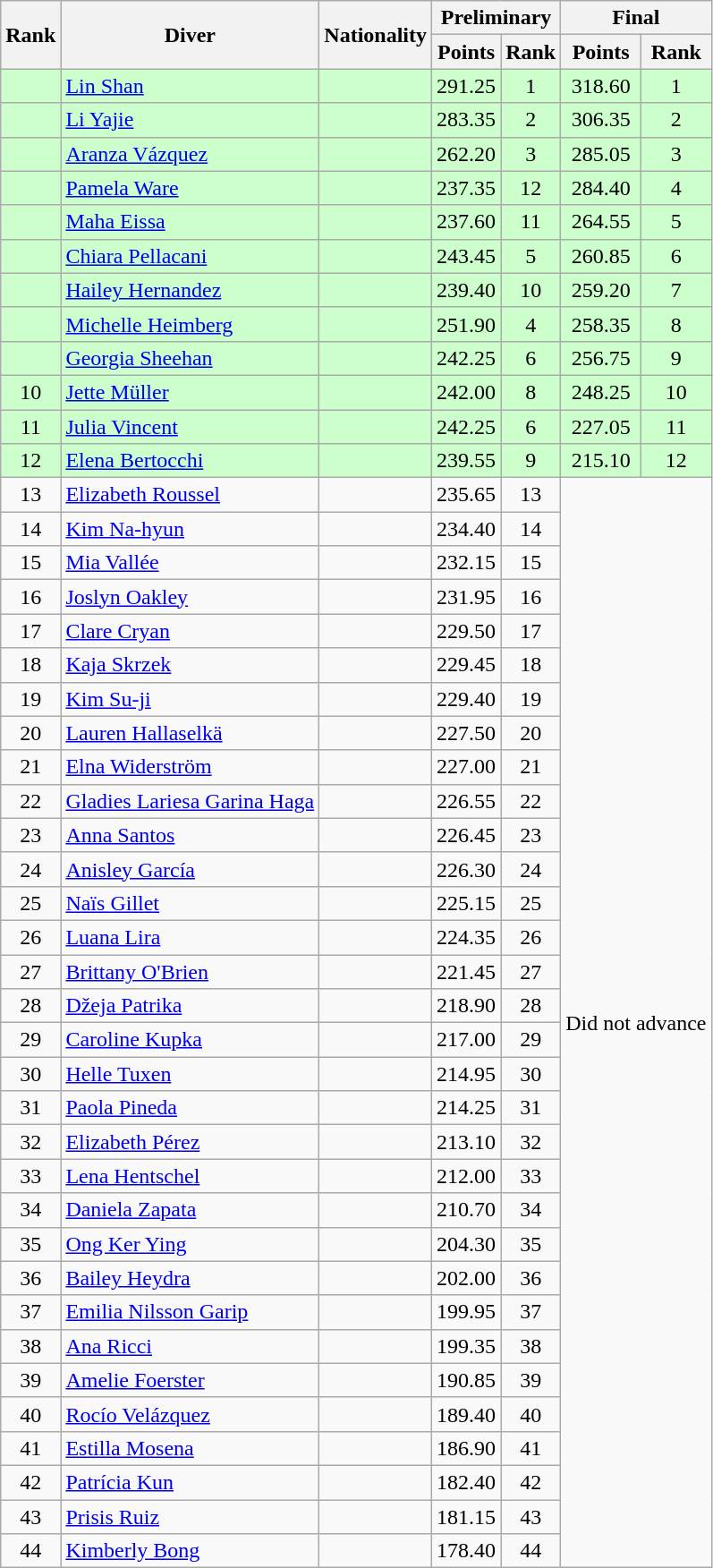<table class="wikitable sortable" style="text-align:center">
<tr>
<th rowspan=2>Rank</th>
<th rowspan=2>Diver</th>
<th rowspan=2>Nationality</th>
<th colspan=2>Preliminary</th>
<th colspan=2>Final</th>
</tr>
<tr>
<th>Points</th>
<th>Rank</th>
<th>Points</th>
<th>Rank</th>
</tr>
<tr bgcolor=ccffcc>
<td></td>
<td align=left><a href='#'>Lin Shan</a></td>
<td align=left></td>
<td>291.25</td>
<td>1</td>
<td>318.60</td>
<td>1</td>
</tr>
<tr bgcolor=ccffcc>
<td></td>
<td align=left><a href='#'>Li Yajie</a></td>
<td align=left></td>
<td>283.35</td>
<td>2</td>
<td>306.35</td>
<td>2</td>
</tr>
<tr bgcolor=ccffcc>
<td></td>
<td align=left><a href='#'>Aranza Vázquez</a></td>
<td align=left></td>
<td>262.20</td>
<td>3</td>
<td>285.05</td>
<td>3</td>
</tr>
<tr bgcolor=ccffcc>
<td></td>
<td align=left><a href='#'>Pamela Ware</a></td>
<td align=left></td>
<td>237.35</td>
<td>12</td>
<td>284.40</td>
<td>4</td>
</tr>
<tr bgcolor=ccffcc>
<td></td>
<td align=left><a href='#'>Maha Eissa</a></td>
<td align=left></td>
<td>237.60</td>
<td>11</td>
<td>264.55</td>
<td>5</td>
</tr>
<tr bgcolor=ccffcc>
<td></td>
<td align=left><a href='#'>Chiara Pellacani</a></td>
<td align=left></td>
<td>243.45</td>
<td>5</td>
<td>260.85</td>
<td>6</td>
</tr>
<tr bgcolor=ccffcc>
<td></td>
<td align=left><a href='#'>Hailey Hernandez</a></td>
<td align=left></td>
<td>239.40</td>
<td>10</td>
<td>259.20</td>
<td>7</td>
</tr>
<tr bgcolor=ccffcc>
<td></td>
<td align=left><a href='#'>Michelle Heimberg</a></td>
<td align=left></td>
<td>251.90</td>
<td>4</td>
<td>258.35</td>
<td>8</td>
</tr>
<tr bgcolor=ccffcc>
<td></td>
<td align=left><a href='#'>Georgia Sheehan</a></td>
<td align=left></td>
<td>242.25</td>
<td>6</td>
<td>256.75</td>
<td>9</td>
</tr>
<tr bgcolor=ccffcc>
<td>10</td>
<td align=left><a href='#'>Jette Müller</a></td>
<td align=left></td>
<td>242.00</td>
<td>8</td>
<td>248.25</td>
<td>10</td>
</tr>
<tr bgcolor=ccffcc>
<td>11</td>
<td align=left><a href='#'>Julia Vincent</a></td>
<td align=left></td>
<td>242.25</td>
<td>6</td>
<td>227.05</td>
<td>11</td>
</tr>
<tr bgcolor=ccffcc>
<td>12</td>
<td align=left><a href='#'>Elena Bertocchi</a></td>
<td align=left></td>
<td>239.55</td>
<td>9</td>
<td>215.10</td>
<td>12</td>
</tr>
<tr>
<td>13</td>
<td align=left><a href='#'>Elizabeth Roussel</a></td>
<td align=left></td>
<td>235.65</td>
<td>13</td>
<td colspan=2 rowspan=32>Did not advance</td>
</tr>
<tr>
<td>14</td>
<td align=left><a href='#'>Kim Na-hyun</a></td>
<td align=left></td>
<td>234.40</td>
<td>14</td>
</tr>
<tr>
<td>15</td>
<td align=left><a href='#'>Mia Vallée</a></td>
<td align=left></td>
<td>232.15</td>
<td>15</td>
</tr>
<tr>
<td>16</td>
<td align=left><a href='#'>Joslyn Oakley</a></td>
<td align=left></td>
<td>231.95</td>
<td>16</td>
</tr>
<tr>
<td>17</td>
<td align=left><a href='#'>Clare Cryan</a></td>
<td align=left></td>
<td>229.50</td>
<td>17</td>
</tr>
<tr>
<td>18</td>
<td align=left><a href='#'>Kaja Skrzek</a></td>
<td align=left></td>
<td>229.45</td>
<td>18</td>
</tr>
<tr>
<td>19</td>
<td align=left><a href='#'>Kim Su-ji</a></td>
<td align=left></td>
<td>229.40</td>
<td>19</td>
</tr>
<tr>
<td>20</td>
<td align=left><a href='#'>Lauren Hallaselkä</a></td>
<td align=left></td>
<td>227.50</td>
<td>20</td>
</tr>
<tr>
<td>21</td>
<td align=left><a href='#'>Elna Widerström</a></td>
<td align=left></td>
<td>227.00</td>
<td>21</td>
</tr>
<tr>
<td>22</td>
<td align=left><a href='#'>Gladies Lariesa Garina Haga</a></td>
<td align=left></td>
<td>226.55</td>
<td>22</td>
</tr>
<tr>
<td>23</td>
<td align=left><a href='#'>Anna Santos</a></td>
<td align=left></td>
<td>226.45</td>
<td>23</td>
</tr>
<tr>
<td>24</td>
<td align=left><a href='#'>Anisley García</a></td>
<td align=left></td>
<td>226.30</td>
<td>24</td>
</tr>
<tr>
<td>25</td>
<td align=left><a href='#'>Naïs Gillet</a></td>
<td align=left></td>
<td>225.15</td>
<td>25</td>
</tr>
<tr>
<td>26</td>
<td align=left><a href='#'>Luana Lira</a></td>
<td align=left></td>
<td>224.35</td>
<td>26</td>
</tr>
<tr>
<td>27</td>
<td align=left><a href='#'>Brittany O'Brien</a></td>
<td align=left></td>
<td>221.45</td>
<td>27</td>
</tr>
<tr>
<td>28</td>
<td align=left><a href='#'>Džeja Patrika</a></td>
<td align=left></td>
<td>218.90</td>
<td>28</td>
</tr>
<tr>
<td>29</td>
<td align=left><a href='#'>Caroline Kupka</a></td>
<td align=left></td>
<td>217.00</td>
<td>29</td>
</tr>
<tr>
<td>30</td>
<td align=left><a href='#'>Helle Tuxen</a></td>
<td align=left></td>
<td>214.95</td>
<td>30</td>
</tr>
<tr>
<td>31</td>
<td align=left><a href='#'>Paola Pineda</a></td>
<td align=left></td>
<td>214.25</td>
<td>31</td>
</tr>
<tr>
<td>32</td>
<td align=left><a href='#'>Elizabeth Pérez</a></td>
<td align=left></td>
<td>213.10</td>
<td>32</td>
</tr>
<tr>
<td>33</td>
<td align=left><a href='#'>Lena Hentschel</a></td>
<td align=left></td>
<td>212.00</td>
<td>33</td>
</tr>
<tr>
<td>34</td>
<td align=left><a href='#'>Daniela Zapata</a></td>
<td align=left></td>
<td>210.70</td>
<td>34</td>
</tr>
<tr>
<td>35</td>
<td align=left><a href='#'>Ong Ker Ying</a></td>
<td align=left></td>
<td>204.30</td>
<td>35</td>
</tr>
<tr>
<td>36</td>
<td align=left><a href='#'>Bailey Heydra</a></td>
<td align=left></td>
<td>202.00</td>
<td>36</td>
</tr>
<tr>
<td>37</td>
<td align=left><a href='#'>Emilia Nilsson Garip</a></td>
<td align=left></td>
<td>199.95</td>
<td>37</td>
</tr>
<tr>
<td>38</td>
<td align=left><a href='#'>Ana Ricci</a></td>
<td align=left></td>
<td>199.35</td>
<td>38</td>
</tr>
<tr>
<td>39</td>
<td align=left><a href='#'>Amelie Foerster</a></td>
<td align=left></td>
<td>190.85</td>
<td>39</td>
</tr>
<tr>
<td>40</td>
<td align=left><a href='#'>Rocío Velázquez</a></td>
<td align=left></td>
<td>189.40</td>
<td>40</td>
</tr>
<tr>
<td>41</td>
<td align=left><a href='#'>Estilla Mosena</a></td>
<td align=left></td>
<td>186.90</td>
<td>41</td>
</tr>
<tr>
<td>42</td>
<td align=left><a href='#'>Patrícia Kun</a></td>
<td align=left></td>
<td>182.40</td>
<td>42</td>
</tr>
<tr>
<td>43</td>
<td align=left><a href='#'>Prisis Ruiz</a></td>
<td align=left></td>
<td>181.15</td>
<td>43</td>
</tr>
<tr>
<td>44</td>
<td align=left><a href='#'>Kimberly Bong</a></td>
<td align=left></td>
<td>178.40</td>
<td>44</td>
</tr>
</table>
